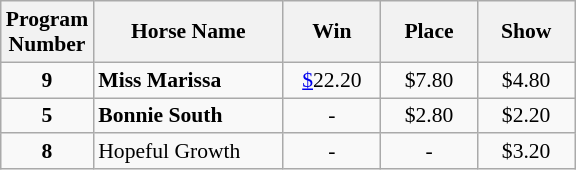<table class="wikitable sortable" style="font-size:90%">
<tr>
<th width="48px">Program <br> Number</th>
<th width="120px">Horse Name <br></th>
<th width="58px">Win <br></th>
<th width="58px">Place <br></th>
<th width="58px">Show</th>
</tr>
<tr>
<td align=center><strong>9</strong></td>
<td><strong>Miss Marissa</strong></td>
<td align=center><a href='#'>$</a>22.20</td>
<td align=center>$7.80</td>
<td align=center>$4.80</td>
</tr>
<tr>
<td align=center><strong>5</strong></td>
<td><strong>Bonnie South</strong></td>
<td align=center>-</td>
<td align=center>$2.80</td>
<td align=center>$2.20</td>
</tr>
<tr>
<td align=center><strong>8</strong></td>
<td>Hopeful Growth</td>
<td align=center>-</td>
<td align=center>-</td>
<td align=center>$3.20</td>
</tr>
</table>
